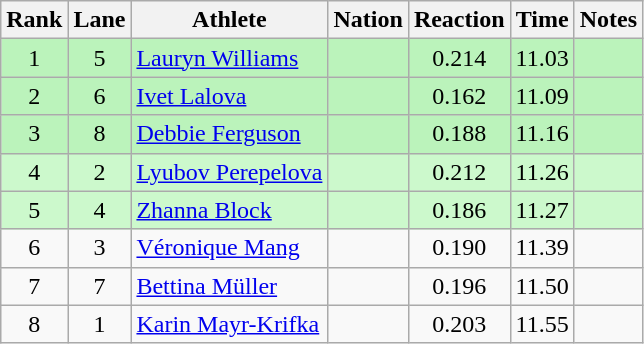<table class="wikitable sortable" style="text-align:center">
<tr>
<th>Rank</th>
<th>Lane</th>
<th>Athlete</th>
<th>Nation</th>
<th>Reaction</th>
<th>Time</th>
<th>Notes</th>
</tr>
<tr bgcolor=#bbf3bb>
<td>1</td>
<td>5</td>
<td align=left><a href='#'>Lauryn Williams</a></td>
<td align=left></td>
<td>0.214</td>
<td>11.03</td>
<td></td>
</tr>
<tr bgcolor=#bbf3bb>
<td>2</td>
<td>6</td>
<td align=left><a href='#'>Ivet Lalova</a></td>
<td align=left></td>
<td>0.162</td>
<td>11.09</td>
<td></td>
</tr>
<tr bgcolor=#bbf3bb>
<td>3</td>
<td>8</td>
<td align=left><a href='#'>Debbie Ferguson</a></td>
<td align=left></td>
<td>0.188</td>
<td>11.16</td>
<td></td>
</tr>
<tr bgcolor=#ccf9cc>
<td>4</td>
<td>2</td>
<td align=left><a href='#'>Lyubov Perepelova</a></td>
<td align=left></td>
<td>0.212</td>
<td>11.26</td>
<td></td>
</tr>
<tr bgcolor=#ccf9cc>
<td>5</td>
<td>4</td>
<td align=left><a href='#'>Zhanna Block</a></td>
<td align=left></td>
<td>0.186</td>
<td>11.27</td>
<td></td>
</tr>
<tr>
<td>6</td>
<td>3</td>
<td align=left><a href='#'>Véronique Mang</a></td>
<td align=left></td>
<td>0.190</td>
<td>11.39</td>
<td></td>
</tr>
<tr>
<td>7</td>
<td>7</td>
<td align=left><a href='#'>Bettina Müller</a></td>
<td align=left></td>
<td>0.196</td>
<td>11.50</td>
<td></td>
</tr>
<tr>
<td>8</td>
<td>1</td>
<td align=left><a href='#'>Karin Mayr-Krifka</a></td>
<td align=left></td>
<td>0.203</td>
<td>11.55</td>
<td></td>
</tr>
</table>
